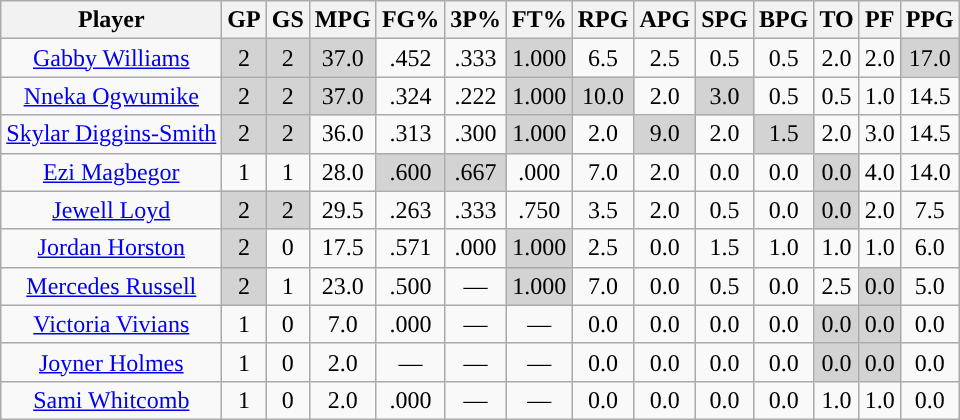<table class="wikitable sortable" style="text-align:center;">
<tr>
<th>Player</th>
<th>GP</th>
<th>GS</th>
<th>MPG</th>
<th>FG%</th>
<th>3P%</th>
<th>FT%</th>
<th>RPG</th>
<th>APG</th>
<th>SPG</th>
<th>BPG</th>
<th>TO</th>
<th>PF</th>
<th>PPG</th>
</tr>
<tr>
<td><a href='#'>Gabby Williams</a></td>
<td style="background:#D3D3D3;">2</td>
<td style="background:#D3D3D3;">2</td>
<td style="background:#D3D3D3;">37.0</td>
<td>.452</td>
<td>.333</td>
<td style="background:#D3D3D3;">1.000</td>
<td>6.5</td>
<td>2.5</td>
<td>0.5</td>
<td>0.5</td>
<td>2.0</td>
<td>2.0</td>
<td style="background:#D3D3D3;">17.0</td>
</tr>
<tr>
<td><a href='#'>Nneka Ogwumike</a></td>
<td style="background:#D3D3D3;">2</td>
<td style="background:#D3D3D3;">2</td>
<td style="background:#D3D3D3;">37.0</td>
<td>.324</td>
<td>.222</td>
<td style="background:#D3D3D3;">1.000</td>
<td style="background:#D3D3D3;">10.0</td>
<td>2.0</td>
<td style="background:#D3D3D3;">3.0</td>
<td>0.5</td>
<td>0.5</td>
<td>1.0</td>
<td>14.5</td>
</tr>
<tr>
<td><a href='#'>Skylar Diggins-Smith</a></td>
<td style="background:#D3D3D3;">2</td>
<td style="background:#D3D3D3;">2</td>
<td>36.0</td>
<td>.313</td>
<td>.300</td>
<td style="background:#D3D3D3;">1.000</td>
<td>2.0</td>
<td style="background:#D3D3D3;">9.0</td>
<td>2.0</td>
<td style="background:#D3D3D3;">1.5</td>
<td>2.0</td>
<td>3.0</td>
<td>14.5</td>
</tr>
<tr>
<td><a href='#'>Ezi Magbegor</a></td>
<td>1</td>
<td>1</td>
<td>28.0</td>
<td style="background:#D3D3D3;">.600</td>
<td style="background:#D3D3D3;">.667</td>
<td>.000</td>
<td>7.0</td>
<td>2.0</td>
<td>0.0</td>
<td>0.0</td>
<td style="background:#D3D3D3;">0.0</td>
<td>4.0</td>
<td>14.0</td>
</tr>
<tr>
<td><a href='#'>Jewell Loyd</a></td>
<td style="background:#D3D3D3;">2</td>
<td style="background:#D3D3D3;">2</td>
<td>29.5</td>
<td>.263</td>
<td>.333</td>
<td>.750</td>
<td>3.5</td>
<td>2.0</td>
<td>0.5</td>
<td>0.0</td>
<td style="background:#D3D3D3;">0.0</td>
<td>2.0</td>
<td>7.5</td>
</tr>
<tr>
<td><a href='#'>Jordan Horston</a></td>
<td style="background:#D3D3D3;">2</td>
<td>0</td>
<td>17.5</td>
<td>.571</td>
<td>.000</td>
<td style="background:#D3D3D3;">1.000</td>
<td>2.5</td>
<td>0.0</td>
<td>1.5</td>
<td>1.0</td>
<td>1.0</td>
<td>1.0</td>
<td>6.0</td>
</tr>
<tr>
<td><a href='#'>Mercedes Russell</a></td>
<td style="background:#D3D3D3;">2</td>
<td>1</td>
<td>23.0</td>
<td>.500</td>
<td>—</td>
<td style="background:#D3D3D3;">1.000</td>
<td>7.0</td>
<td>0.0</td>
<td>0.5</td>
<td>0.0</td>
<td>2.5</td>
<td style="background:#D3D3D3;">0.0</td>
<td>5.0</td>
</tr>
<tr>
<td><a href='#'>Victoria Vivians</a></td>
<td>1</td>
<td>0</td>
<td>7.0</td>
<td>.000</td>
<td>—</td>
<td>—</td>
<td>0.0</td>
<td>0.0</td>
<td>0.0</td>
<td>0.0</td>
<td style="background:#D3D3D3;">0.0</td>
<td style="background:#D3D3D3;">0.0</td>
<td>0.0</td>
</tr>
<tr>
<td><a href='#'>Joyner Holmes</a></td>
<td>1</td>
<td>0</td>
<td>2.0</td>
<td>—</td>
<td>—</td>
<td>—</td>
<td>0.0</td>
<td>0.0</td>
<td>0.0</td>
<td>0.0</td>
<td style="background:#D3D3D3;">0.0</td>
<td style="background:#D3D3D3;">0.0</td>
<td>0.0</td>
</tr>
<tr>
<td><a href='#'>Sami Whitcomb</a></td>
<td>1</td>
<td>0</td>
<td>2.0</td>
<td>.000</td>
<td>—</td>
<td>—</td>
<td>0.0</td>
<td>0.0</td>
<td>0.0</td>
<td>0.0</td>
<td>1.0</td>
<td>1.0</td>
<td>0.0</td>
</tr>
</table>
